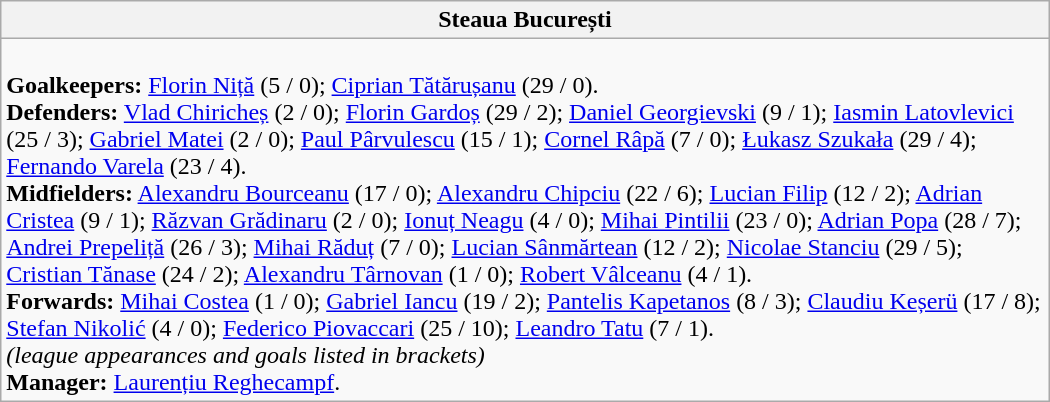<table class="wikitable" style="width:700px">
<tr>
<th>Steaua București</th>
</tr>
<tr>
<td><br><strong>Goalkeepers:</strong> <a href='#'>Florin Niță</a> (5 / 0); <a href='#'>Ciprian Tătărușanu</a> (29 / 0).<br>
<strong>Defenders:</strong> <a href='#'>Vlad Chiricheș</a> (2 / 0); <a href='#'>Florin Gardoș</a> (29 / 2); <a href='#'>Daniel Georgievski</a>  (9 / 1); <a href='#'>Iasmin Latovlevici</a> (25 / 3); <a href='#'>Gabriel Matei</a> (2 / 0); <a href='#'>Paul Pârvulescu</a> (15 / 1); <a href='#'>Cornel Râpă</a> (7 / 0); <a href='#'>Łukasz Szukała</a>  (29 / 4); <a href='#'>Fernando Varela</a>  (23 / 4).<br>
<strong>Midfielders:</strong>  <a href='#'>Alexandru Bourceanu</a> (17 / 0); <a href='#'>Alexandru Chipciu</a> (22 / 6); <a href='#'>Lucian Filip</a> (12 / 2); <a href='#'>Adrian Cristea</a> (9 / 1); <a href='#'>Răzvan Grădinaru</a> (2 / 0); <a href='#'>Ionuț Neagu</a> (4 / 0); <a href='#'>Mihai Pintilii</a> (23 / 0); <a href='#'>Adrian Popa</a> (28 / 7); <a href='#'>Andrei Prepeliță</a> (26 / 3); <a href='#'>Mihai Răduț</a> (7 / 0); <a href='#'>Lucian Sânmărtean</a> (12 / 2); <a href='#'>Nicolae Stanciu</a> (29 / 5); <a href='#'>Cristian Tănase</a> (24 / 2); <a href='#'>Alexandru Târnovan</a> (1 / 0); <a href='#'>Robert Vâlceanu</a> (4 / 1).<br>
<strong>Forwards:</strong> <a href='#'>Mihai Costea</a> (1 / 0); <a href='#'>Gabriel Iancu</a> (19 / 2); <a href='#'>Pantelis Kapetanos</a>  (8 / 3); <a href='#'>Claudiu Keșerü</a> (17 / 8); <a href='#'>Stefan Nikolić</a>  (4 / 0); <a href='#'>Federico Piovaccari</a>  (25 / 10); <a href='#'>Leandro Tatu</a>  (7 / 1).
<br><em>(league appearances and goals listed in brackets)</em><br><strong>Manager:</strong> <a href='#'>Laurențiu Reghecampf</a>.</td>
</tr>
</table>
